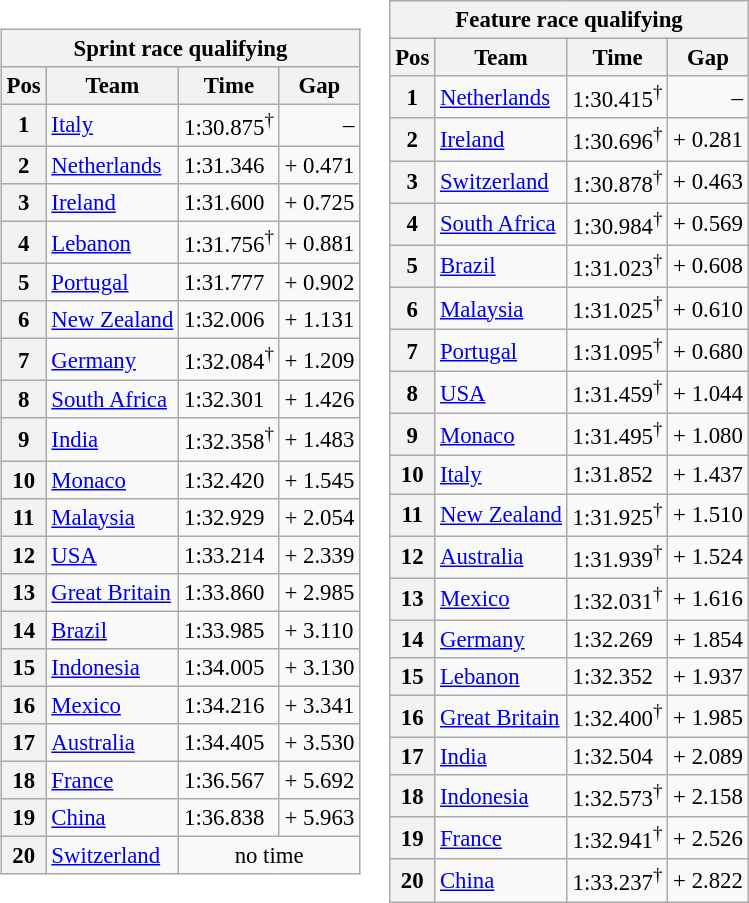<table style="font-size:95%; border=0">
<tr>
<td><br><table class="wikitable">
<tr>
<th colspan=4>Sprint race qualifying</th>
</tr>
<tr>
<th>Pos</th>
<th>Team</th>
<th>Time</th>
<th>Gap</th>
</tr>
<tr>
<th>1</th>
<td> <a href='#'>Italy</a></td>
<td>1:30.875<sup>†</sup></td>
<td align=right>–</td>
</tr>
<tr>
<th>2</th>
<td> <a href='#'>Netherlands</a></td>
<td>1:31.346</td>
<td>+ 0.471</td>
</tr>
<tr>
<th>3</th>
<td> <a href='#'>Ireland</a></td>
<td>1:31.600</td>
<td>+ 0.725</td>
</tr>
<tr>
<th>4</th>
<td> <a href='#'>Lebanon</a></td>
<td>1:31.756<sup>†</sup></td>
<td>+ 0.881</td>
</tr>
<tr>
<th>5</th>
<td> <a href='#'>Portugal</a></td>
<td>1:31.777</td>
<td>+ 0.902</td>
</tr>
<tr>
<th>6</th>
<td> <a href='#'>New Zealand</a></td>
<td>1:32.006</td>
<td>+ 1.131</td>
</tr>
<tr>
<th>7</th>
<td> <a href='#'>Germany</a></td>
<td>1:32.084<sup>†</sup></td>
<td>+ 1.209</td>
</tr>
<tr>
<th>8</th>
<td> <a href='#'>South Africa</a></td>
<td>1:32.301</td>
<td>+ 1.426</td>
</tr>
<tr>
<th>9</th>
<td> <a href='#'>India</a></td>
<td>1:32.358<sup>†</sup></td>
<td>+ 1.483</td>
</tr>
<tr>
<th>10</th>
<td> <a href='#'>Monaco</a></td>
<td>1:32.420</td>
<td>+ 1.545</td>
</tr>
<tr>
<th>11</th>
<td> <a href='#'>Malaysia</a></td>
<td>1:32.929</td>
<td>+ 2.054</td>
</tr>
<tr>
<th>12</th>
<td> <a href='#'>USA</a></td>
<td>1:33.214</td>
<td>+ 2.339</td>
</tr>
<tr>
<th>13</th>
<td> <a href='#'>Great Britain</a></td>
<td>1:33.860</td>
<td>+ 2.985</td>
</tr>
<tr>
<th>14</th>
<td> <a href='#'>Brazil</a></td>
<td>1:33.985</td>
<td>+ 3.110</td>
</tr>
<tr>
<th>15</th>
<td> <a href='#'>Indonesia</a></td>
<td>1:34.005</td>
<td>+ 3.130</td>
</tr>
<tr>
<th>16</th>
<td> <a href='#'>Mexico</a></td>
<td>1:34.216</td>
<td>+ 3.341</td>
</tr>
<tr>
<th>17</th>
<td> <a href='#'>Australia</a></td>
<td>1:34.405</td>
<td>+ 3.530</td>
</tr>
<tr>
<th>18</th>
<td> <a href='#'>France</a></td>
<td>1:36.567</td>
<td>+ 5.692</td>
</tr>
<tr>
<th>19</th>
<td> <a href='#'>China</a></td>
<td>1:36.838</td>
<td>+ 5.963</td>
</tr>
<tr>
<th>20</th>
<td> <a href='#'>Switzerland</a></td>
<td colspan=2 align=center>no time</td>
</tr>
</table>
</td>
<td><br><table class="wikitable">
<tr>
<th colspan=4>Feature race qualifying</th>
</tr>
<tr>
<th>Pos</th>
<th>Team</th>
<th>Time</th>
<th>Gap</th>
</tr>
<tr>
<th>1</th>
<td> <a href='#'>Netherlands</a></td>
<td>1:30.415<sup>†</sup></td>
<td align=right>–</td>
</tr>
<tr>
<th>2</th>
<td> <a href='#'>Ireland</a></td>
<td>1:30.696<sup>†</sup></td>
<td>+ 0.281</td>
</tr>
<tr>
<th>3</th>
<td> <a href='#'>Switzerland</a></td>
<td>1:30.878<sup>†</sup></td>
<td>+ 0.463</td>
</tr>
<tr>
<th>4</th>
<td> <a href='#'>South Africa</a></td>
<td>1:30.984<sup>†</sup></td>
<td>+ 0.569</td>
</tr>
<tr>
<th>5</th>
<td> <a href='#'>Brazil</a></td>
<td>1:31.023<sup>†</sup></td>
<td>+ 0.608</td>
</tr>
<tr>
<th>6</th>
<td> <a href='#'>Malaysia</a></td>
<td>1:31.025<sup>†</sup></td>
<td>+ 0.610</td>
</tr>
<tr>
<th>7</th>
<td> <a href='#'>Portugal</a></td>
<td>1:31.095<sup>†</sup></td>
<td>+ 0.680</td>
</tr>
<tr>
<th>8</th>
<td> <a href='#'>USA</a></td>
<td>1:31.459<sup>†</sup></td>
<td>+ 1.044</td>
</tr>
<tr>
<th>9</th>
<td> <a href='#'>Monaco</a></td>
<td>1:31.495<sup>†</sup></td>
<td>+ 1.080</td>
</tr>
<tr>
<th>10</th>
<td> <a href='#'>Italy</a></td>
<td>1:31.852</td>
<td>+ 1.437</td>
</tr>
<tr>
<th>11</th>
<td> <a href='#'>New Zealand</a></td>
<td>1:31.925<sup>†</sup></td>
<td>+ 1.510</td>
</tr>
<tr>
<th>12</th>
<td> <a href='#'>Australia</a></td>
<td>1:31.939<sup>†</sup></td>
<td>+ 1.524</td>
</tr>
<tr>
<th>13</th>
<td> <a href='#'>Mexico</a></td>
<td>1:32.031<sup>†</sup></td>
<td>+ 1.616</td>
</tr>
<tr>
<th>14</th>
<td> <a href='#'>Germany</a></td>
<td>1:32.269</td>
<td>+ 1.854</td>
</tr>
<tr>
<th>15</th>
<td> <a href='#'>Lebanon</a></td>
<td>1:32.352</td>
<td>+ 1.937</td>
</tr>
<tr>
<th>16</th>
<td> <a href='#'>Great Britain</a></td>
<td>1:32.400<sup>†</sup></td>
<td>+ 1.985</td>
</tr>
<tr>
<th>17</th>
<td> <a href='#'>India</a></td>
<td>1:32.504</td>
<td>+ 2.089</td>
</tr>
<tr>
<th>18</th>
<td> <a href='#'>Indonesia</a></td>
<td>1:32.573<sup>†</sup></td>
<td>+ 2.158</td>
</tr>
<tr>
<th>19</th>
<td> <a href='#'>France</a></td>
<td>1:32.941<sup>†</sup></td>
<td>+ 2.526</td>
</tr>
<tr>
<th>20</th>
<td> <a href='#'>China</a></td>
<td>1:33.237<sup>†</sup></td>
<td>+ 2.822</td>
</tr>
</table>
</td>
</tr>
</table>
